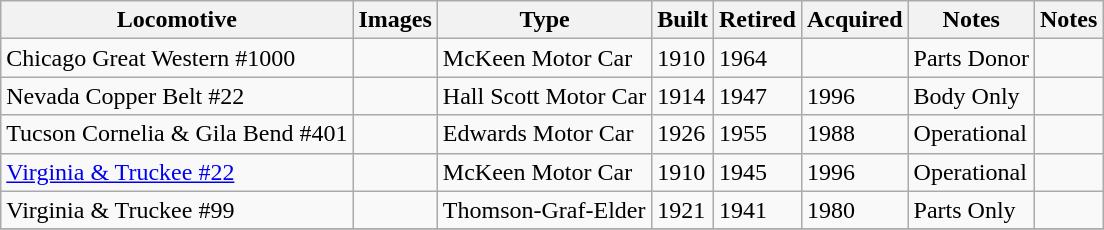<table class="wikitable sortable">
<tr>
<th>Locomotive</th>
<th class="unsortable">Images</th>
<th>Type</th>
<th>Built</th>
<th>Retired</th>
<th class="unsortable">Acquired</th>
<th>Notes</th>
<th class="unsortable">Notes</th>
</tr>
<tr>
<td>Chicago Great Western #1000</td>
<td></td>
<td>McKeen Motor Car</td>
<td>1910</td>
<td>1964</td>
<td></td>
<td>Parts Donor</td>
<td></td>
</tr>
<tr>
<td>Nevada Copper Belt #22</td>
<td></td>
<td>Hall Scott Motor Car</td>
<td>1914</td>
<td>1947</td>
<td>1996</td>
<td>Body Only</td>
<td></td>
</tr>
<tr>
<td>Tucson Cornelia & Gila Bend #401</td>
<td></td>
<td>Edwards Motor Car</td>
<td>1926</td>
<td>1955</td>
<td>1988</td>
<td>Operational</td>
<td></td>
</tr>
<tr>
<td><a href='#'>Virginia & Truckee #22</a></td>
<td></td>
<td>McKeen Motor Car</td>
<td>1910</td>
<td>1945</td>
<td>1996</td>
<td>Operational</td>
<td></td>
</tr>
<tr>
<td>Virginia & Truckee #99</td>
<td></td>
<td>Thomson-Graf-Elder</td>
<td>1921</td>
<td>1941</td>
<td>1980</td>
<td>Parts Only</td>
<td></td>
</tr>
<tr>
</tr>
</table>
